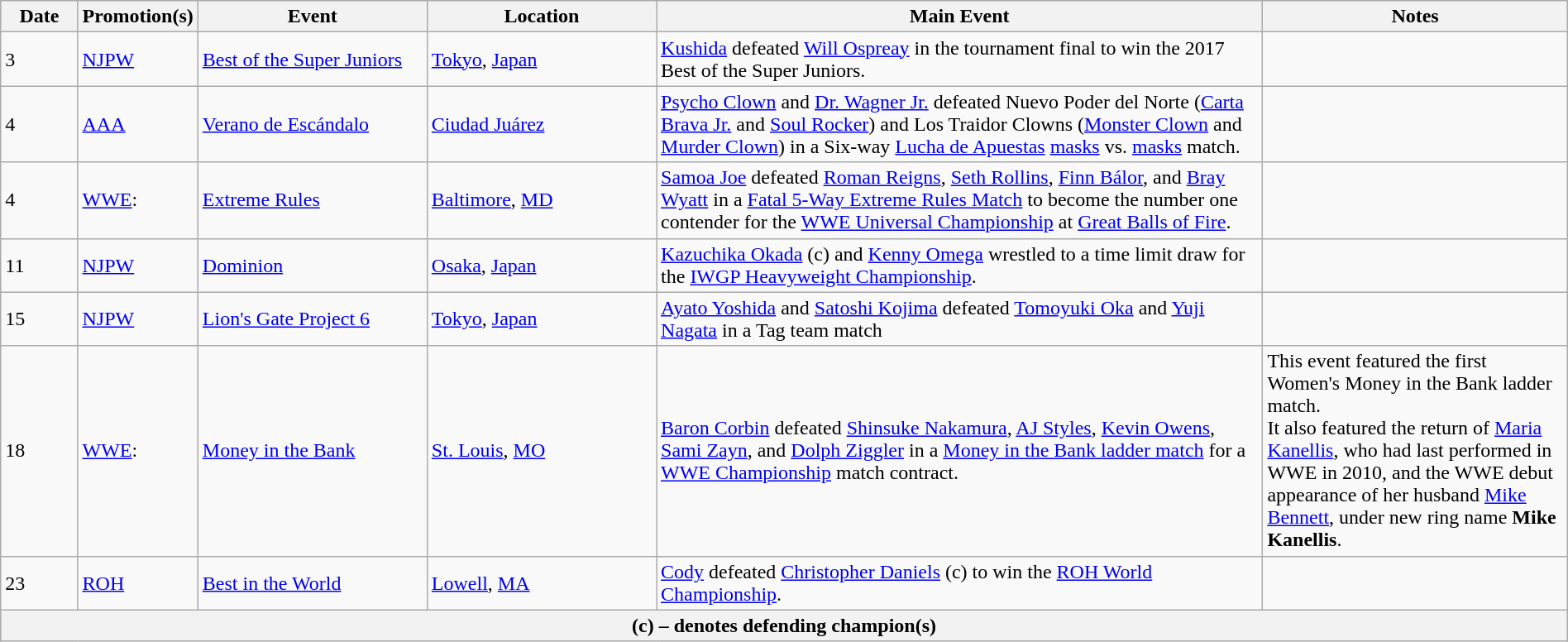<table class="wikitable" style="width:100%;">
<tr>
<th width=5%>Date</th>
<th width=5%>Promotion(s)</th>
<th width=15%>Event</th>
<th width=15%>Location</th>
<th width=40%>Main Event</th>
<th width=20%>Notes</th>
</tr>
<tr>
<td>3</td>
<td><a href='#'>NJPW</a></td>
<td><a href='#'>Best of the Super Juniors</a></td>
<td><a href='#'>Tokyo</a>, <a href='#'>Japan</a></td>
<td><a href='#'>Kushida</a> defeated <a href='#'>Will Ospreay</a> in the tournament final to win the 2017 Best of the Super Juniors.</td>
<td></td>
</tr>
<tr>
<td>4</td>
<td><a href='#'>AAA</a></td>
<td><a href='#'>Verano de Escándalo</a></td>
<td><a href='#'>Ciudad Juárez</a></td>
<td><a href='#'>Psycho Clown</a> and <a href='#'>Dr. Wagner Jr.</a> defeated Nuevo Poder del Norte (<a href='#'>Carta Brava Jr.</a> and <a href='#'>Soul Rocker</a>) and Los Traidor Clowns (<a href='#'>Monster Clown</a> and <a href='#'>Murder Clown</a>) in a Six-way <a href='#'>Lucha de Apuestas</a> <a href='#'>masks</a> vs. <a href='#'>masks</a> match.</td>
<td></td>
</tr>
<tr>
<td>4</td>
<td><a href='#'>WWE</a>:<br></td>
<td><a href='#'>Extreme Rules</a></td>
<td><a href='#'>Baltimore</a>, <a href='#'>MD</a></td>
<td><a href='#'>Samoa Joe</a> defeated <a href='#'>Roman Reigns</a>, <a href='#'>Seth Rollins</a>, <a href='#'>Finn Bálor</a>, and <a href='#'>Bray Wyatt</a> in a <a href='#'>Fatal 5-Way Extreme Rules Match</a> to become the number one contender for the <a href='#'>WWE Universal Championship</a> at <a href='#'>Great Balls of Fire</a>.</td>
<td></td>
</tr>
<tr>
<td>11</td>
<td><a href='#'>NJPW</a></td>
<td><a href='#'>Dominion</a></td>
<td><a href='#'>Osaka</a>, <a href='#'>Japan</a></td>
<td><a href='#'>Kazuchika Okada</a> (c) and <a href='#'>Kenny Omega</a> wrestled to a time limit draw for the <a href='#'>IWGP Heavyweight Championship</a>.</td>
<td></td>
</tr>
<tr>
<td>15</td>
<td><a href='#'>NJPW</a></td>
<td><a href='#'>Lion's Gate Project 6</a></td>
<td><a href='#'>Tokyo</a>, <a href='#'>Japan</a></td>
<td><a href='#'>Ayato Yoshida</a> and <a href='#'>Satoshi Kojima</a> defeated <a href='#'>Tomoyuki Oka</a> and <a href='#'>Yuji Nagata</a> in a Tag team match</td>
<td></td>
</tr>
<tr>
<td>18</td>
<td><a href='#'>WWE</a>:<br></td>
<td><a href='#'>Money in the Bank</a></td>
<td><a href='#'>St. Louis</a>, <a href='#'>MO</a></td>
<td><a href='#'>Baron Corbin</a> defeated <a href='#'>Shinsuke Nakamura</a>, <a href='#'>AJ Styles</a>, <a href='#'>Kevin Owens</a>, <a href='#'>Sami Zayn</a>, and <a href='#'>Dolph Ziggler</a> in a <a href='#'>Money in the Bank ladder match</a> for a <a href='#'>WWE Championship</a> match contract.</td>
<td>This event featured the first Women's Money in the Bank ladder match.<br> It also featured the return of <a href='#'>Maria Kanellis</a>, who had last performed in WWE in 2010, and the WWE debut appearance of her husband <a href='#'>Mike Bennett</a>, under new ring name <strong>Mike Kanellis</strong>.</td>
</tr>
<tr>
<td>23</td>
<td><a href='#'>ROH</a></td>
<td><a href='#'>Best in the World</a></td>
<td><a href='#'>Lowell</a>, <a href='#'>MA</a></td>
<td><a href='#'>Cody</a> defeated <a href='#'>Christopher Daniels</a> (c) to win the <a href='#'>ROH World Championship</a>.</td>
<td></td>
</tr>
<tr>
<th colspan="6">(c) – denotes defending champion(s)</th>
</tr>
</table>
